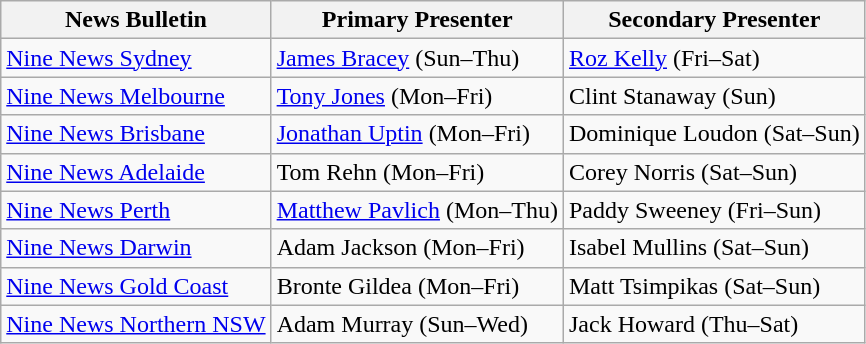<table class="wikitable">
<tr>
<th>News Bulletin</th>
<th>Primary Presenter</th>
<th>Secondary Presenter</th>
</tr>
<tr>
<td><a href='#'>Nine News Sydney</a></td>
<td><a href='#'>James Bracey</a> (Sun–Thu)</td>
<td><a href='#'>Roz Kelly</a> (Fri–Sat)</td>
</tr>
<tr>
<td><a href='#'>Nine News Melbourne</a></td>
<td><a href='#'>Tony Jones</a> (Mon–Fri)</td>
<td>Clint Stanaway (Sun)</td>
</tr>
<tr>
<td><a href='#'>Nine News Brisbane</a></td>
<td><a href='#'>Jonathan Uptin</a> (Mon–Fri)</td>
<td>Dominique Loudon (Sat–Sun)</td>
</tr>
<tr>
<td><a href='#'>Nine News Adelaide</a></td>
<td>Tom Rehn (Mon–Fri)</td>
<td>Corey Norris (Sat–Sun)</td>
</tr>
<tr>
<td><a href='#'>Nine News Perth</a></td>
<td><a href='#'>Matthew Pavlich</a> (Mon–Thu)</td>
<td>Paddy Sweeney (Fri–Sun)</td>
</tr>
<tr>
<td><a href='#'>Nine News Darwin</a></td>
<td>Adam Jackson (Mon–Fri)</td>
<td>Isabel Mullins (Sat–Sun)</td>
</tr>
<tr>
<td><a href='#'>Nine News Gold Coast</a></td>
<td>Bronte Gildea (Mon–Fri)</td>
<td>Matt Tsimpikas (Sat–Sun)</td>
</tr>
<tr>
<td><a href='#'>Nine News Northern NSW</a></td>
<td>Adam Murray (Sun–Wed)</td>
<td>Jack Howard (Thu–Sat)</td>
</tr>
</table>
